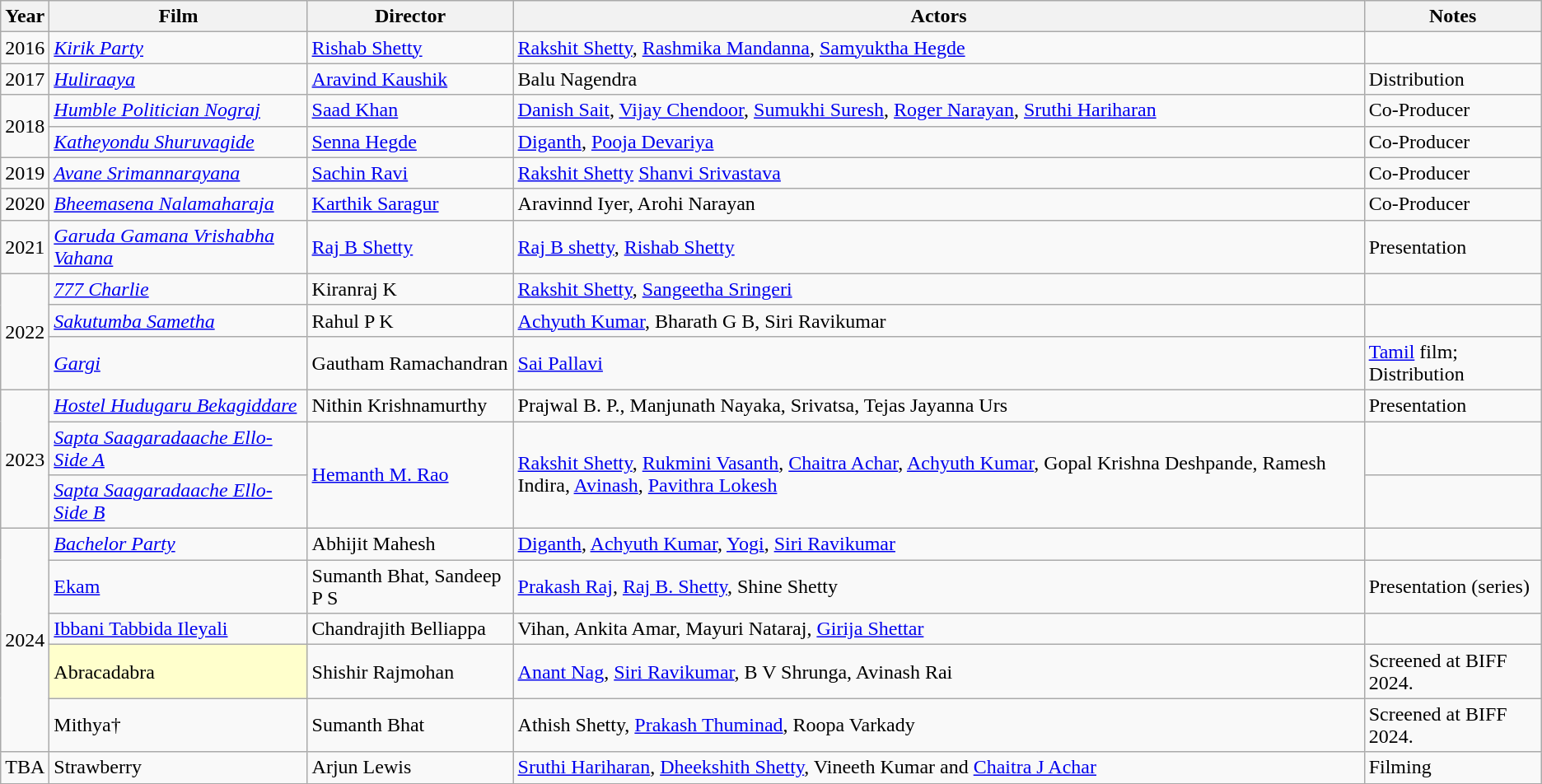<table class="wikitable sortable">
<tr>
<th>Year</th>
<th>Film</th>
<th>Director</th>
<th>Actors</th>
<th>Notes</th>
</tr>
<tr>
<td>2016</td>
<td><em><a href='#'>Kirik Party</a></em></td>
<td><a href='#'>Rishab Shetty</a></td>
<td><a href='#'>Rakshit Shetty</a>, <a href='#'>Rashmika Mandanna</a>, <a href='#'>Samyuktha Hegde</a></td>
<td></td>
</tr>
<tr>
<td>2017</td>
<td><em><a href='#'>Huliraaya</a></em></td>
<td><a href='#'>Aravind Kaushik</a></td>
<td>Balu Nagendra</td>
<td>Distribution</td>
</tr>
<tr>
<td rowspan='2'>2018</td>
<td><em><a href='#'>Humble Politician Nograj</a></em></td>
<td><a href='#'>Saad Khan</a></td>
<td><a href='#'>Danish Sait</a>, <a href='#'>Vijay Chendoor</a>, <a href='#'>Sumukhi Suresh</a>, <a href='#'>Roger Narayan</a>, <a href='#'>Sruthi Hariharan</a></td>
<td>Co-Producer</td>
</tr>
<tr>
<td><em><a href='#'>Katheyondu Shuruvagide</a></em></td>
<td><a href='#'>Senna Hegde</a></td>
<td><a href='#'>Diganth</a>, <a href='#'>Pooja Devariya</a></td>
<td>Co-Producer</td>
</tr>
<tr>
<td>2019</td>
<td><em><a href='#'>Avane Srimannarayana</a></em></td>
<td><a href='#'>Sachin Ravi</a></td>
<td><a href='#'>Rakshit Shetty</a> <a href='#'>Shanvi Srivastava</a></td>
<td>Co-Producer</td>
</tr>
<tr>
<td>2020</td>
<td><em><a href='#'>Bheemasena Nalamaharaja</a></em></td>
<td><a href='#'>Karthik Saragur</a></td>
<td>Aravinnd Iyer, Arohi Narayan</td>
<td>Co-Producer</td>
</tr>
<tr>
<td>2021</td>
<td><em><a href='#'>Garuda Gamana Vrishabha Vahana</a></em></td>
<td><a href='#'>Raj B Shetty</a></td>
<td><a href='#'>Raj B shetty</a>, <a href='#'>Rishab Shetty</a></td>
<td>Presentation</td>
</tr>
<tr>
<td rowspan='3'>2022</td>
<td><em><a href='#'>777 Charlie</a></em></td>
<td>Kiranraj K</td>
<td><a href='#'>Rakshit Shetty</a>, <a href='#'>Sangeetha Sringeri</a></td>
<td></td>
</tr>
<tr>
<td><em><a href='#'>Sakutumba Sametha</a></em></td>
<td>Rahul P K</td>
<td><a href='#'>Achyuth Kumar</a>, Bharath G B, Siri Ravikumar</td>
<td></td>
</tr>
<tr>
<td><em><a href='#'>Gargi</a></em></td>
<td>Gautham Ramachandran</td>
<td><a href='#'>Sai Pallavi</a></td>
<td><a href='#'>Tamil</a> film; Distribution</td>
</tr>
<tr>
<td rowspan="3">2023</td>
<td><em><a href='#'>Hostel Hudugaru Bekagiddare</a></em></td>
<td>Nithin Krishnamurthy</td>
<td>Prajwal B. P., Manjunath Nayaka, Srivatsa, Tejas Jayanna Urs</td>
<td>Presentation</td>
</tr>
<tr>
<td><em><a href='#'>Sapta Saagaradaache Ello- Side A</a></em></td>
<td rowspan=2><a href='#'>Hemanth M. Rao</a></td>
<td rowspan=2><a href='#'>Rakshit Shetty</a>, <a href='#'>Rukmini Vasanth</a>, <a href='#'>Chaitra Achar</a>, <a href='#'>Achyuth Kumar</a>, Gopal Krishna Deshpande, Ramesh Indira, <a href='#'>Avinash</a>, <a href='#'>Pavithra Lokesh</a></td>
<td></td>
</tr>
<tr>
<td><em><a href='#'>Sapta Saagaradaache Ello- Side B</a></em></td>
<td></td>
</tr>
<tr>
<td rowspan="5">2024</td>
<td><em><a href='#'>Bachelor Party</a></td>
<td>Abhijit Mahesh</td>
<td><a href='#'>Diganth</a>, <a href='#'>Achyuth Kumar</a>, <a href='#'>Yogi</a>, <a href='#'>Siri Ravikumar</a></td>
<td></td>
</tr>
<tr>
<td></em><a href='#'>Ekam</a><em></td>
<td>Sumanth Bhat, Sandeep P S</td>
<td><a href='#'>Prakash Raj</a>, <a href='#'>Raj B. Shetty</a>, Shine Shetty</td>
<td>Presentation (series)</td>
</tr>
<tr>
<td></em><a href='#'>Ibbani Tabbida Ileyali</a><em></td>
<td>Chandrajith Belliappa</td>
<td>Vihan, Ankita Amar, Mayuri Nataraj, <a href='#'>Girija Shettar</a></td>
<td></td>
</tr>
<tr>
<td style="background:#FFFFCC;"></em>Abracadabra<em></td>
<td>Shishir Rajmohan</td>
<td><a href='#'>Anant Nag</a>, <a href='#'>Siri Ravikumar</a>, B V Shrunga, Avinash Rai</td>
<td>Screened at BIFF 2024.</td>
</tr>
<tr>
<td></em>Mithya†<em></td>
<td>Sumanth Bhat</td>
<td>Athish Shetty, <a href='#'>Prakash Thuminad</a>, Roopa Varkady</td>
<td>Screened at BIFF 2024.</td>
</tr>
<tr>
<td>TBA</td>
<td></em>Strawberry <em></td>
<td>Arjun Lewis</td>
<td><a href='#'>Sruthi Hariharan</a>, <a href='#'>Dheekshith Shetty</a>, Vineeth Kumar and <a href='#'>Chaitra J Achar</a></td>
<td>Filming</td>
</tr>
<tr>
</tr>
</table>
